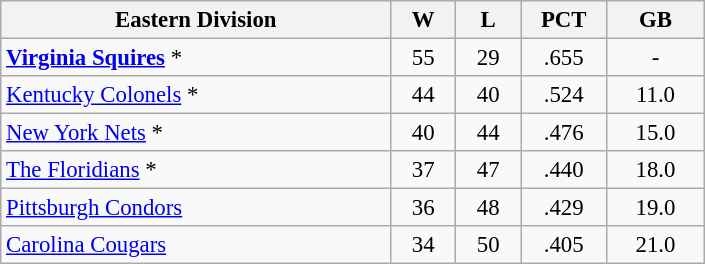<table class="wikitable" style="font-size: 95%;" width="470">
<tr>
<th width="30%">Eastern Division</th>
<th width="5%">W</th>
<th width="5%">L</th>
<th width="5%">PCT</th>
<th width="7.5%">GB</th>
</tr>
<tr align="center">
<td align="left"><strong><a href='#'>Virginia Squires</a></strong> *</td>
<td>55</td>
<td>29</td>
<td>.655</td>
<td>-</td>
</tr>
<tr align="center">
<td align="left"><a href='#'>Kentucky Colonels</a> *</td>
<td>44</td>
<td>40</td>
<td>.524</td>
<td>11.0</td>
</tr>
<tr align="center">
<td align="left"><a href='#'>New York Nets</a> *</td>
<td>40</td>
<td>44</td>
<td>.476</td>
<td>15.0</td>
</tr>
<tr align="center">
<td align="left"><a href='#'>The Floridians</a> *</td>
<td>37</td>
<td>47</td>
<td>.440</td>
<td>18.0</td>
</tr>
<tr align="center">
<td align="left"><a href='#'>Pittsburgh Condors</a></td>
<td>36</td>
<td>48</td>
<td>.429</td>
<td>19.0</td>
</tr>
<tr align="center">
<td align="left"><a href='#'>Carolina Cougars</a></td>
<td>34</td>
<td>50</td>
<td>.405</td>
<td>21.0</td>
</tr>
</table>
